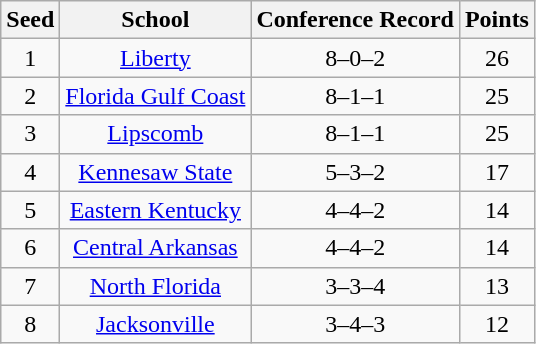<table class="wikitable" style="text-align:center">
<tr>
<th>Seed</th>
<th>School</th>
<th>Conference Record</th>
<th>Points</th>
</tr>
<tr>
<td>1</td>
<td><a href='#'>Liberty</a></td>
<td>8–0–2</td>
<td>26</td>
</tr>
<tr>
<td>2</td>
<td><a href='#'>Florida Gulf Coast</a></td>
<td>8–1–1</td>
<td>25</td>
</tr>
<tr>
<td>3</td>
<td><a href='#'>Lipscomb</a></td>
<td>8–1–1</td>
<td>25</td>
</tr>
<tr>
<td>4</td>
<td><a href='#'>Kennesaw State</a></td>
<td>5–3–2</td>
<td>17</td>
</tr>
<tr>
<td>5</td>
<td><a href='#'>Eastern Kentucky</a></td>
<td>4–4–2</td>
<td>14</td>
</tr>
<tr>
<td>6</td>
<td><a href='#'>Central Arkansas</a></td>
<td>4–4–2</td>
<td>14</td>
</tr>
<tr>
<td>7</td>
<td><a href='#'>North Florida</a></td>
<td>3–3–4</td>
<td>13</td>
</tr>
<tr>
<td>8</td>
<td><a href='#'>Jacksonville</a></td>
<td>3–4–3</td>
<td>12</td>
</tr>
</table>
